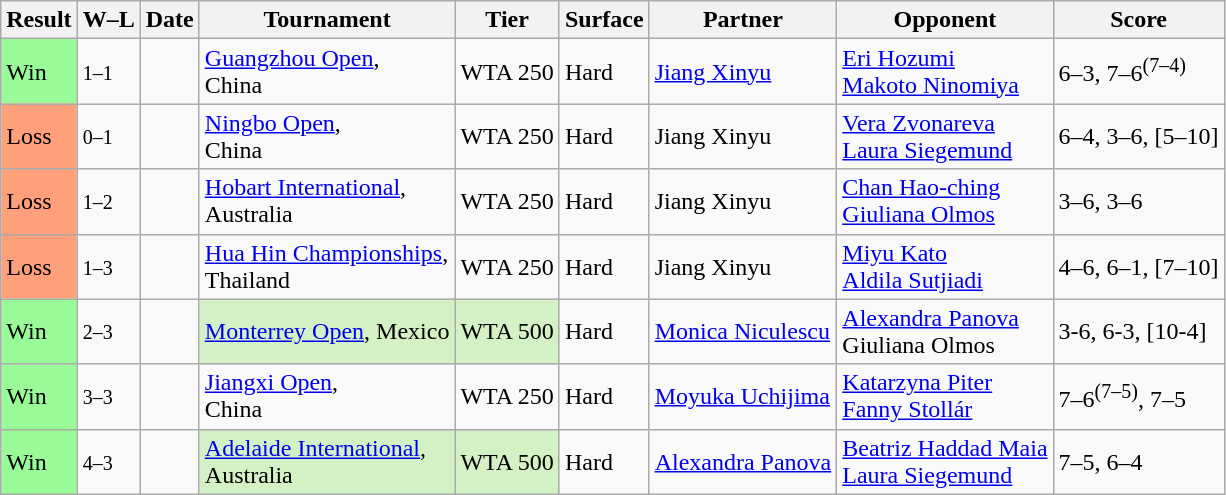<table class="sortable wikitable">
<tr>
<th>Result</th>
<th class=unsortable>W–L</th>
<th>Date</th>
<th>Tournament</th>
<th>Tier</th>
<th>Surface</th>
<th>Partner</th>
<th>Opponent</th>
<th class=unsortable>Score</th>
</tr>
<tr>
<td bgcolor=98FB98>Win</td>
<td><small>1–1</small></td>
<td><a href='#'></a></td>
<td><a href='#'>Guangzhou Open</a>, <br> China</td>
<td>WTA 250</td>
<td>Hard</td>
<td> <a href='#'>Jiang Xinyu</a></td>
<td> <a href='#'>Eri Hozumi</a><br> <a href='#'>Makoto Ninomiya</a></td>
<td>6–3, 7–6<sup>(7–4)</sup></td>
</tr>
<tr>
<td bgcolor= ffa07a>Loss</td>
<td><small>0–1</small></td>
<td><a href='#'></a></td>
<td><a href='#'>Ningbo Open</a>, <br> China</td>
<td>WTA 250</td>
<td>Hard</td>
<td> Jiang Xinyu</td>
<td> <a href='#'>Vera Zvonareva</a><br>  <a href='#'>Laura Siegemund</a></td>
<td>6–4, 3–6, [5–10]</td>
</tr>
<tr>
<td bgcolor=FFA07A>Loss</td>
<td><small>1–2</small></td>
<td><a href='#'></a></td>
<td><a href='#'>Hobart International</a>, <br> Australia</td>
<td>WTA 250</td>
<td>Hard</td>
<td> Jiang Xinyu</td>
<td> <a href='#'>Chan Hao-ching</a><br>  <a href='#'>Giuliana Olmos</a></td>
<td>3–6, 3–6</td>
</tr>
<tr>
<td style="background:#ffa07a;">Loss</td>
<td><small>1–3</small></td>
<td><a href='#'></a></td>
<td><a href='#'>Hua Hin Championships</a>, <br> Thailand</td>
<td>WTA 250</td>
<td>Hard</td>
<td> Jiang Xinyu</td>
<td> <a href='#'>Miyu Kato</a> <br>  <a href='#'>Aldila Sutjiadi</a></td>
<td>4–6, 6–1, [7–10]</td>
</tr>
<tr>
<td bgcolor=98FB98>Win</td>
<td><small>2–3</small></td>
<td><a href='#'></a></td>
<td bgcolor=d4f1c5><a href='#'>Monterrey Open</a>, Mexico</td>
<td bgcolor=d4f1c5>WTA 500</td>
<td>Hard</td>
<td> <a href='#'>Monica Niculescu</a></td>
<td> <a href='#'>Alexandra Panova</a> <br>  Giuliana Olmos</td>
<td>3-6, 6-3, [10-4]</td>
</tr>
<tr>
<td bgcolor=98FB98>Win</td>
<td><small>3–3</small></td>
<td><a href='#'></a></td>
<td><a href='#'>Jiangxi Open</a>, <br> China</td>
<td>WTA 250</td>
<td>Hard</td>
<td> <a href='#'>Moyuka Uchijima</a></td>
<td> <a href='#'>Katarzyna Piter</a> <br>  <a href='#'>Fanny Stollár</a></td>
<td>7–6<sup>(7–5)</sup>, 7–5</td>
</tr>
<tr>
<td bgcolor=98FB98>Win</td>
<td><small>4–3</small></td>
<td><a href='#'></a></td>
<td bgcolor=d4f1c5><a href='#'>Adelaide International</a>, <br> Australia</td>
<td bgcolor=d4f1c5>WTA 500</td>
<td>Hard</td>
<td> <a href='#'>Alexandra Panova</a></td>
<td> <a href='#'>Beatriz Haddad Maia</a> <br>  <a href='#'>Laura Siegemund</a></td>
<td>7–5, 6–4</td>
</tr>
</table>
